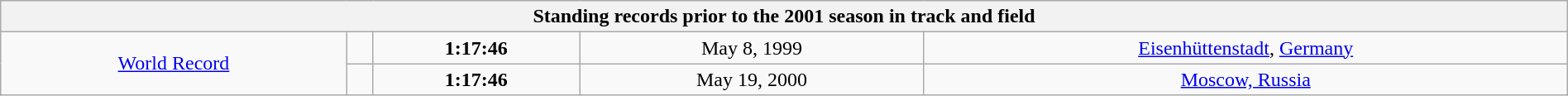<table class="wikitable" style="text-align:center; width:100%">
<tr>
<th colspan="5">Standing records prior to the 2001 season in track and field</th>
</tr>
<tr>
<td rowspan=2><a href='#'>World Record</a></td>
<td></td>
<td><strong>1:17:46</strong></td>
<td>May 8, 1999</td>
<td> <a href='#'>Eisenhüttenstadt</a>, <a href='#'>Germany</a></td>
</tr>
<tr>
<td></td>
<td><strong>1:17:46</strong></td>
<td>May 19, 2000</td>
<td> <a href='#'>Moscow, Russia</a></td>
</tr>
</table>
